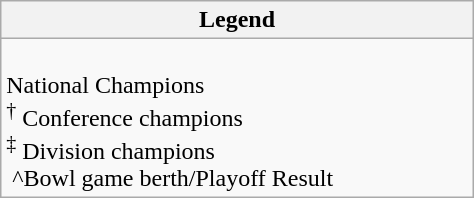<table class="wikitable" style="margin:1em auto; width:25%;">
<tr>
<th colspan=2>Legend</th>
</tr>
<tr>
<td><br> National Champions<br>
 <sup>†</sup> Conference champions<br>
 <sup>‡</sup> Division champions<br>
  ^Bowl game berth/Playoff Result<br></td>
</tr>
</table>
